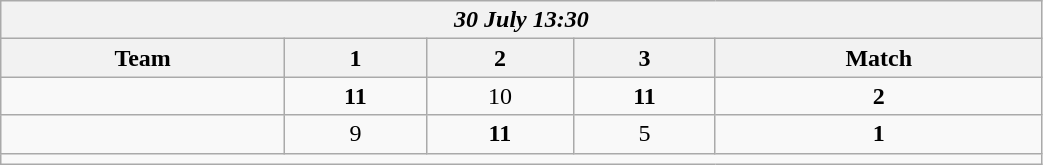<table class=wikitable style="text-align:center; width: 55%">
<tr>
<th colspan=10><em>30 July 13:30</em></th>
</tr>
<tr>
<th>Team</th>
<th>1</th>
<th>2</th>
<th>3</th>
<th>Match</th>
</tr>
<tr>
<td align=left><strong><br></strong></td>
<td><strong>11</strong></td>
<td>10</td>
<td><strong>11</strong></td>
<td><strong>2</strong></td>
</tr>
<tr>
<td align=left><br></td>
<td>9</td>
<td><strong>11</strong></td>
<td>5</td>
<td><strong>1</strong></td>
</tr>
<tr>
<td colspan=10></td>
</tr>
</table>
